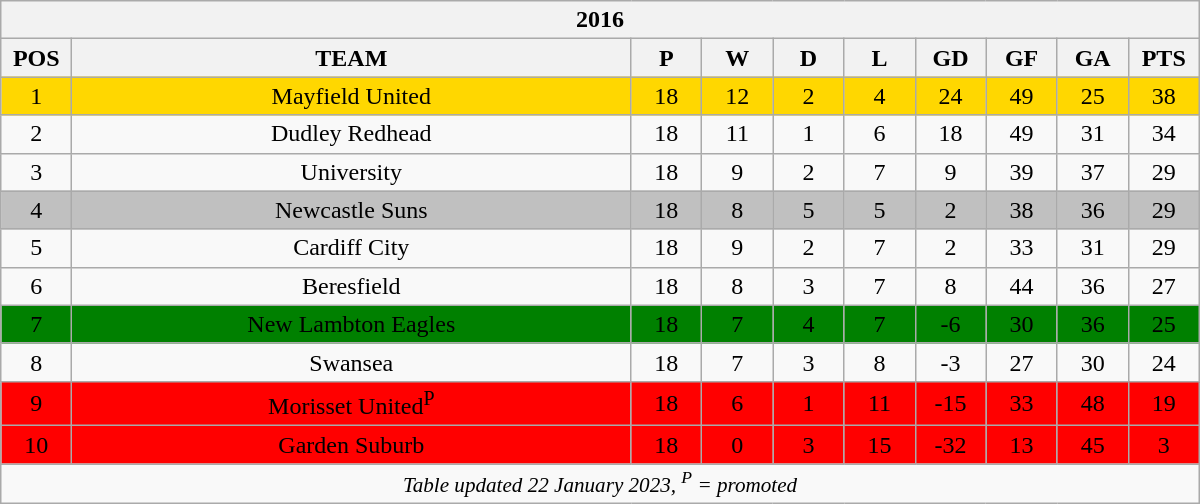<table class="wikitable collapsible collapsed" style="text-align:center; min-width:50em; margin: 1em auto 1em auto;">
<tr>
<th colspan=10>2016</th>
</tr>
<tr>
<th scope="col" width="40px">POS</th>
<th scope="col">TEAM</th>
<th scope="col" width="40px">P</th>
<th scope="col" width="40px">W</th>
<th scope="col" width="40px">D</th>
<th scope="col" width="40px">L</th>
<th scope="col" width="40px">GD</th>
<th scope="col" width="40px">GF</th>
<th scope="col" width="40px">GA</th>
<th scope="col" width="40px">PTS</th>
</tr>
<tr style="background: gold;">
<td>1</td>
<td>Mayfield United</td>
<td>18</td>
<td>12</td>
<td>2</td>
<td>4</td>
<td>24</td>
<td>49</td>
<td>25</td>
<td>38</td>
</tr>
<tr>
<td>2</td>
<td>Dudley Redhead</td>
<td>18</td>
<td>11</td>
<td>1</td>
<td>6</td>
<td>18</td>
<td>49</td>
<td>31</td>
<td>34</td>
</tr>
<tr>
<td>3</td>
<td>University</td>
<td>18</td>
<td>9</td>
<td>2</td>
<td>7</td>
<td>9</td>
<td>39</td>
<td>37</td>
<td>29</td>
</tr>
<tr style="background: silver;">
<td>4</td>
<td>Newcastle Suns</td>
<td>18</td>
<td>8</td>
<td>5</td>
<td>5</td>
<td>2</td>
<td>38</td>
<td>36</td>
<td>29</td>
</tr>
<tr>
<td>5</td>
<td>Cardiff City</td>
<td>18</td>
<td>9</td>
<td>2</td>
<td>7</td>
<td>2</td>
<td>33</td>
<td>31</td>
<td>29</td>
</tr>
<tr>
<td>6</td>
<td>Beresfield</td>
<td>18</td>
<td>8</td>
<td>3</td>
<td>7</td>
<td>8</td>
<td>44</td>
<td>36</td>
<td>27</td>
</tr>
<tr style="background: green;">
<td>7</td>
<td>New Lambton Eagles</td>
<td>18</td>
<td>7</td>
<td>4</td>
<td>7</td>
<td>-6</td>
<td>30</td>
<td>36</td>
<td>25</td>
</tr>
<tr>
<td>8</td>
<td>Swansea</td>
<td>18</td>
<td>7</td>
<td>3</td>
<td>8</td>
<td>-3</td>
<td>27</td>
<td>30</td>
<td>24</td>
</tr>
<tr style="background: red;">
<td>9</td>
<td>Morisset United<sup>P</sup></td>
<td>18</td>
<td>6</td>
<td>1</td>
<td>11</td>
<td>-15</td>
<td>33</td>
<td>48</td>
<td>19</td>
</tr>
<tr style="background: red;">
<td>10</td>
<td>Garden Suburb</td>
<td>18</td>
<td>0</td>
<td>3</td>
<td>15</td>
<td>-32</td>
<td>13</td>
<td>45</td>
<td>3</td>
</tr>
<tr>
<td colspan=10 style="font-size:88%"><em>Table updated 22 January 2023, <sup>P</sup> = promoted</em></td>
</tr>
</table>
